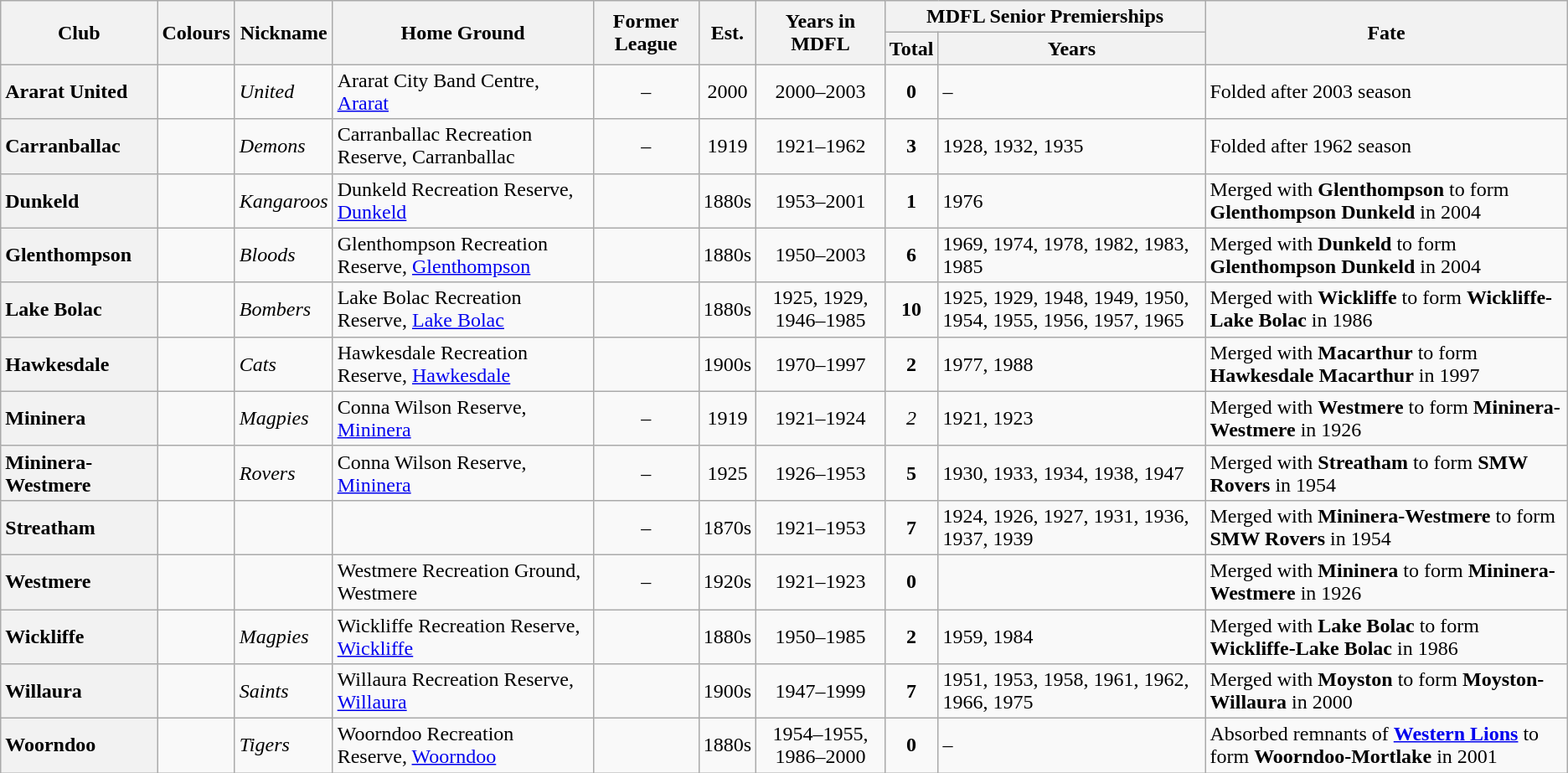<table class="wikitable sortable">
<tr>
<th rowspan="2">Club</th>
<th rowspan="2">Colours</th>
<th rowspan="2">Nickname</th>
<th rowspan="2">Home Ground</th>
<th rowspan="2">Former League</th>
<th rowspan="2">Est.</th>
<th rowspan="2">Years in MDFL</th>
<th colspan="2">MDFL Senior Premierships</th>
<th rowspan="2">Fate</th>
</tr>
<tr>
<th>Total</th>
<th>Years</th>
</tr>
<tr>
<th style="text-align:left">Ararat United</th>
<td></td>
<td><em>United</em></td>
<td>Ararat City Band Centre, <a href='#'>Ararat</a></td>
<td align="center">–</td>
<td align="center">2000</td>
<td align="center">2000–2003</td>
<td align="center"><strong>0</strong></td>
<td>–</td>
<td>Folded after 2003 season</td>
</tr>
<tr>
<th style="text-align:left">Carranballac</th>
<td></td>
<td><em>Demons</em></td>
<td>Carranballac Recreation Reserve, Carranballac</td>
<td align="center">–</td>
<td align="center">1919</td>
<td align="center">1921–1962</td>
<td align="center"><strong>3</strong></td>
<td>1928, 1932, 1935</td>
<td>Folded after 1962 season</td>
</tr>
<tr>
<th style="text-align:left">Dunkeld</th>
<td></td>
<td><em>Kangaroos</em></td>
<td>Dunkeld Recreation Reserve, <a href='#'>Dunkeld</a></td>
<td align="center"></td>
<td align="center">1880s</td>
<td align="center">1953–2001</td>
<td align="center"><strong>1</strong></td>
<td>1976</td>
<td>Merged with <strong>Glenthompson</strong> to form <strong>Glenthompson Dunkeld</strong> in 2004</td>
</tr>
<tr>
<th style="text-align:left">Glenthompson</th>
<td></td>
<td><em>Bloods</em></td>
<td>Glenthompson Recreation Reserve, <a href='#'>Glenthompson</a></td>
<td align="center"></td>
<td align="center">1880s</td>
<td align="center">1950–2003</td>
<td align="center"><strong>6</strong></td>
<td>1969, 1974, 1978, 1982, 1983, 1985</td>
<td>Merged with <strong>Dunkeld</strong> to form <strong>Glenthompson Dunkeld</strong> in 2004</td>
</tr>
<tr>
<th style="text-align:left">Lake Bolac</th>
<td></td>
<td><em>Bombers</em></td>
<td>Lake Bolac Recreation Reserve, <a href='#'>Lake Bolac</a></td>
<td align="center"></td>
<td align="center">1880s</td>
<td align="center">1925, 1929, 1946–1985</td>
<td align="center"><strong>10</strong></td>
<td>1925, 1929, 1948, 1949, 1950, 1954, 1955, 1956, 1957, 1965</td>
<td>Merged with <strong>Wickliffe</strong> to form <strong>Wickliffe-Lake Bolac</strong> in 1986</td>
</tr>
<tr>
<th style="text-align:left">Hawkesdale</th>
<td></td>
<td><em>Cats</em></td>
<td>Hawkesdale Recreation Reserve, <a href='#'>Hawkesdale</a></td>
<td align="center"></td>
<td align="center">1900s</td>
<td align="center">1970–1997</td>
<td align="center"><strong>2</strong></td>
<td>1977, 1988</td>
<td>Merged with <strong>Macarthur</strong> to form <strong>Hawkesdale Macarthur</strong> in 1997</td>
</tr>
<tr>
<th style="text-align:left">Mininera</th>
<td></td>
<td><em>Magpies</em></td>
<td>Conna Wilson Reserve, <a href='#'>Mininera</a></td>
<td align="center">–</td>
<td align="center">1919</td>
<td align="center">1921–1924</td>
<td align="center"><em>2</em></td>
<td>1921, 1923</td>
<td>Merged with <strong>Westmere</strong> to form <strong>Mininera-Westmere</strong> in 1926</td>
</tr>
<tr>
<th style="text-align:left">Mininera-Westmere</th>
<td></td>
<td><em>Rovers</em></td>
<td>Conna Wilson Reserve, <a href='#'>Mininera</a></td>
<td align="center">–</td>
<td align="center">1925</td>
<td align="center">1926–1953</td>
<td align="center"><strong>5</strong></td>
<td>1930, 1933, 1934, 1938, 1947</td>
<td>Merged with <strong>Streatham</strong> to form <strong>SMW Rovers</strong> in 1954</td>
</tr>
<tr>
<th style="text-align:left">Streatham</th>
<td></td>
<td></td>
<td></td>
<td align="center">–</td>
<td align="center">1870s</td>
<td align="center">1921–1953</td>
<td align="center"><strong>7</strong></td>
<td>1924, 1926, 1927, 1931, 1936, 1937, 1939</td>
<td>Merged with <strong>Mininera-Westmere</strong> to form <strong>SMW Rovers</strong> in 1954</td>
</tr>
<tr>
<th style="text-align:left">Westmere</th>
<td></td>
<td></td>
<td>Westmere Recreation Ground, Westmere</td>
<td align="center">–</td>
<td align="center">1920s</td>
<td align="center">1921–1923</td>
<td align="center"><strong>0</strong></td>
<td></td>
<td>Merged with <strong>Mininera</strong> to form <strong>Mininera-Westmere</strong> in 1926</td>
</tr>
<tr>
<th style="text-align:left">Wickliffe</th>
<td></td>
<td><em>Magpies</em></td>
<td>Wickliffe Recreation Reserve, <a href='#'>Wickliffe</a></td>
<td align="center"></td>
<td align="center">1880s</td>
<td align="center">1950–1985</td>
<td align="center"><strong>2</strong></td>
<td>1959, 1984</td>
<td>Merged with <strong>Lake Bolac</strong> to form <strong>Wickliffe-Lake Bolac</strong> in 1986</td>
</tr>
<tr>
<th style="text-align:left">Willaura</th>
<td></td>
<td><em>Saints</em></td>
<td>Willaura Recreation Reserve, <a href='#'>Willaura</a></td>
<td align="center"></td>
<td align="center">1900s</td>
<td align="center">1947–1999</td>
<td align="center"><strong>7</strong></td>
<td>1951, 1953, 1958, 1961, 1962, 1966, 1975</td>
<td>Merged with <strong>Moyston</strong> to form <strong>Moyston-Willaura</strong> in 2000</td>
</tr>
<tr>
<th style="text-align:left">Woorndoo</th>
<td></td>
<td><em>Tigers</em></td>
<td>Woorndoo Recreation Reserve, <a href='#'>Woorndoo</a></td>
<td align="center"></td>
<td align="center">1880s</td>
<td align="center">1954–1955, 1986–2000</td>
<td align="center"><strong>0</strong></td>
<td>–</td>
<td>Absorbed remnants of <a href='#'><strong>Western Lions</strong></a> to form <strong>Woorndoo-Mortlake</strong> in 2001</td>
</tr>
</table>
